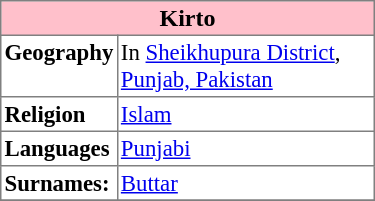<table class="toccolours" border="1" cellpadding="2" cellspacing="2" style="float: right; margin: 0 0 1em 1em; width: 250px; border-collapse: collapse; font-size: 95%;">
<tr>
<td colspan="2" style="margin-left:inherit; background:pink; text-align:center; font-size:medium;"><strong>Kirto</strong></td>
</tr>
<tr style="vertical-align: top;">
<td><strong>Geography</strong></td>
<td>In <a href='#'>Sheikhupura District</a>, <a href='#'>Punjab, Pakistan</a></td>
</tr>
<tr style="vertical-align: top;">
<td><strong>Religion</strong></td>
<td> <a href='#'>Islam</a></td>
</tr>
<tr style="vertical-align: top;">
<td><strong>Languages</strong></td>
<td><a href='#'>Punjabi</a></td>
</tr>
<tr style="vertical-align: top;">
<td><strong>Surnames:</strong></td>
<td><a href='#'>Buttar</a></td>
</tr>
<tr style="vertical-align: top;">
</tr>
</table>
